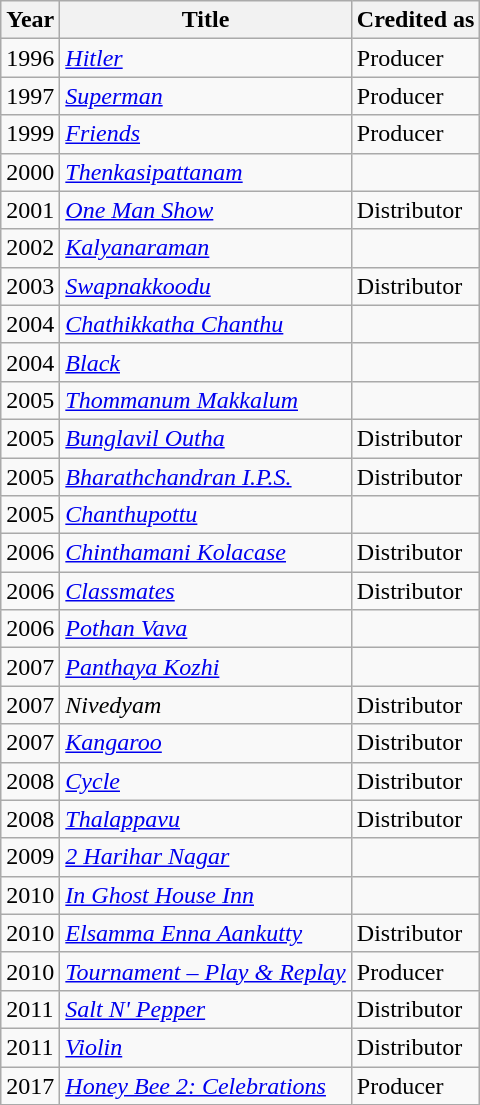<table Class="wikitable sortable">
<tr>
<th scope="col">Year</th>
<th scope="col">Title</th>
<th scope="col">Credited as</th>
</tr>
<tr>
<td>1996</td>
<td><em><a href='#'>Hitler</a></em></td>
<td>Producer</td>
</tr>
<tr>
<td>1997</td>
<td><em><a href='#'>Superman</a></em></td>
<td>Producer</td>
</tr>
<tr>
<td>1999</td>
<td><em><a href='#'>Friends</a></em></td>
<td>Producer</td>
</tr>
<tr>
<td>2000</td>
<td><em><a href='#'>Thenkasipattanam</a></em></td>
<td></td>
</tr>
<tr>
<td>2001</td>
<td><em><a href='#'>One Man Show</a></em></td>
<td>Distributor</td>
</tr>
<tr>
<td>2002</td>
<td><em><a href='#'>Kalyanaraman</a></em></td>
<td></td>
</tr>
<tr>
<td>2003</td>
<td><em><a href='#'>Swapnakkoodu</a></em></td>
<td>Distributor</td>
</tr>
<tr>
<td>2004</td>
<td><em><a href='#'>Chathikkatha Chanthu</a></em></td>
<td></td>
</tr>
<tr>
<td>2004</td>
<td><em><a href='#'>Black</a></em></td>
<td></td>
</tr>
<tr>
<td>2005</td>
<td><em><a href='#'>Thommanum Makkalum</a></em></td>
<td></td>
</tr>
<tr>
<td>2005</td>
<td><em><a href='#'>Bunglavil Outha</a></em></td>
<td>Distributor</td>
</tr>
<tr>
<td>2005</td>
<td><em><a href='#'>Bharathchandran I.P.S.</a></em></td>
<td>Distributor</td>
</tr>
<tr>
<td>2005</td>
<td><em><a href='#'>Chanthupottu</a></em></td>
<td></td>
</tr>
<tr>
<td>2006</td>
<td><em><a href='#'>Chinthamani Kolacase</a></em></td>
<td>Distributor</td>
</tr>
<tr>
<td>2006</td>
<td><em><a href='#'>Classmates</a></em></td>
<td>Distributor</td>
</tr>
<tr>
<td>2006</td>
<td><em><a href='#'>Pothan Vava</a></em></td>
<td></td>
</tr>
<tr>
<td>2007</td>
<td><em><a href='#'>Panthaya Kozhi</a></em></td>
<td></td>
</tr>
<tr>
<td>2007</td>
<td><em>Nivedyam</em></td>
<td>Distributor</td>
</tr>
<tr>
<td>2007</td>
<td><em><a href='#'>Kangaroo</a></em></td>
<td>Distributor</td>
</tr>
<tr>
<td>2008</td>
<td><em><a href='#'>Cycle</a></em></td>
<td>Distributor</td>
</tr>
<tr>
<td>2008</td>
<td><em><a href='#'>Thalappavu</a></em></td>
<td>Distributor</td>
</tr>
<tr>
<td>2009</td>
<td><em><a href='#'>2 Harihar Nagar</a></em></td>
<td></td>
</tr>
<tr>
<td>2010</td>
<td><em><a href='#'>In Ghost House Inn</a></em></td>
<td></td>
</tr>
<tr>
<td>2010</td>
<td><em><a href='#'>Elsamma Enna Aankutty</a></em></td>
<td>Distributor</td>
</tr>
<tr>
<td>2010</td>
<td><em><a href='#'>Tournament – Play & Replay</a></em></td>
<td>Producer</td>
</tr>
<tr>
<td>2011</td>
<td><em><a href='#'>Salt N' Pepper</a></em></td>
<td>Distributor</td>
</tr>
<tr>
<td>2011</td>
<td><em><a href='#'>Violin</a></em></td>
<td>Distributor</td>
</tr>
<tr>
<td>2017</td>
<td><em><a href='#'>Honey Bee 2: Celebrations</a></em></td>
<td>Producer</td>
</tr>
</table>
